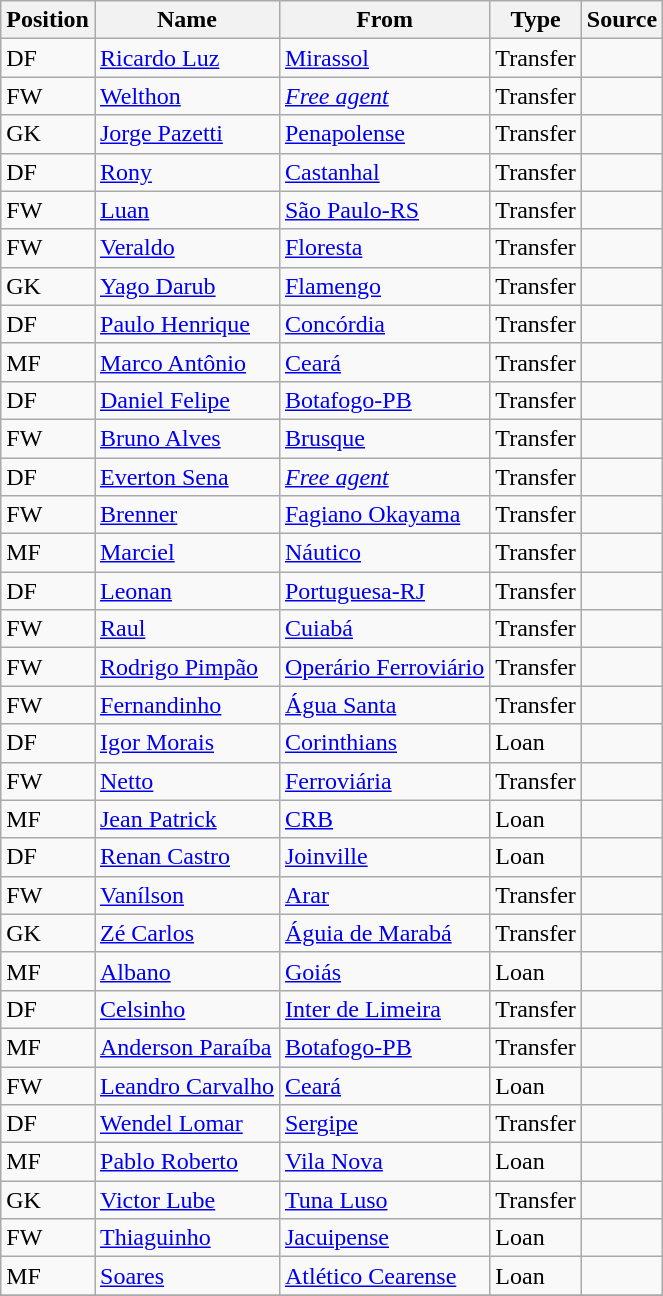<table class="wikitable" style="text-align:"width:100px"; font-size:95%; width:35%;">
<tr>
<th style="background:#00000; color:black; text-align:center;">Position</th>
<th style="background:#00000; color:black; text-align:center;">Name</th>
<th style="background:#00000; color:black; text-align:center;">From</th>
<th style="background:#00000; color:black; text-align:center;">Type</th>
<th style="background:#00000; color:black; text-align:center;">Source</th>
</tr>
<tr>
<td>DF</td>
<td><a href='#'>Ricardo Luz</a></td>
<td> <a href='#'>Mirassol</a></td>
<td>Transfer</td>
<td></td>
</tr>
<tr>
<td>FW</td>
<td><a href='#'>Welthon</a></td>
<td><em><a href='#'>Free agent</a></em></td>
<td>Transfer</td>
<td></td>
</tr>
<tr>
<td>GK</td>
<td><a href='#'>Jorge Pazetti</a></td>
<td> <a href='#'>Penapolense</a></td>
<td>Transfer</td>
<td></td>
</tr>
<tr>
<td>DF</td>
<td><a href='#'>Rony</a></td>
<td> <a href='#'>Castanhal</a></td>
<td>Transfer</td>
<td></td>
</tr>
<tr>
<td>FW</td>
<td><a href='#'>Luan</a></td>
<td> <a href='#'>São Paulo-RS</a></td>
<td>Transfer</td>
<td></td>
</tr>
<tr>
<td>FW</td>
<td><a href='#'>Veraldo</a></td>
<td> <a href='#'>Floresta</a></td>
<td>Transfer</td>
<td></td>
</tr>
<tr>
<td>GK</td>
<td><a href='#'>Yago Darub</a></td>
<td> <a href='#'>Flamengo</a></td>
<td>Transfer</td>
<td></td>
</tr>
<tr>
<td>DF</td>
<td><a href='#'>Paulo Henrique</a></td>
<td> <a href='#'>Concórdia</a></td>
<td>Transfer</td>
<td></td>
</tr>
<tr>
<td>MF</td>
<td><a href='#'>Marco Antônio</a></td>
<td> <a href='#'>Ceará</a></td>
<td>Transfer</td>
<td></td>
</tr>
<tr>
<td>DF</td>
<td><a href='#'>Daniel Felipe</a></td>
<td> <a href='#'>Botafogo-PB</a></td>
<td>Transfer</td>
<td></td>
</tr>
<tr>
<td>FW</td>
<td><a href='#'>Bruno Alves</a></td>
<td> <a href='#'>Brusque</a></td>
<td>Transfer</td>
<td></td>
</tr>
<tr>
<td>DF</td>
<td><a href='#'>Everton Sena</a></td>
<td><em><a href='#'>Free agent</a></em></td>
<td>Transfer</td>
<td></td>
</tr>
<tr>
<td>FW</td>
<td><a href='#'>Brenner</a></td>
<td> <a href='#'>Fagiano Okayama</a></td>
<td>Transfer</td>
<td></td>
</tr>
<tr>
<td>MF</td>
<td><a href='#'>Marciel</a></td>
<td> <a href='#'>Náutico</a></td>
<td>Transfer</td>
<td></td>
</tr>
<tr>
<td>DF</td>
<td><a href='#'>Leonan</a></td>
<td> <a href='#'>Portuguesa-RJ</a></td>
<td>Transfer</td>
<td></td>
</tr>
<tr>
<td>FW</td>
<td><a href='#'>Raul</a></td>
<td> <a href='#'>Cuiabá</a></td>
<td>Transfer</td>
<td></td>
</tr>
<tr>
<td>FW</td>
<td><a href='#'>Rodrigo Pimpão</a></td>
<td> <a href='#'>Operário Ferroviário</a></td>
<td>Transfer</td>
<td></td>
</tr>
<tr>
<td>FW</td>
<td><a href='#'>Fernandinho</a></td>
<td> <a href='#'>Água Santa</a></td>
<td>Transfer</td>
<td></td>
</tr>
<tr>
<td>DF</td>
<td><a href='#'>Igor Morais</a></td>
<td> <a href='#'>Corinthians</a></td>
<td>Loan</td>
<td></td>
</tr>
<tr>
<td>FW</td>
<td><a href='#'>Netto</a></td>
<td> <a href='#'>Ferroviária</a></td>
<td>Transfer</td>
<td></td>
</tr>
<tr>
<td>MF</td>
<td><a href='#'>Jean Patrick</a></td>
<td> <a href='#'>CRB</a></td>
<td>Loan</td>
<td></td>
</tr>
<tr>
<td>DF</td>
<td><a href='#'>Renan Castro</a></td>
<td> <a href='#'>Joinville</a></td>
<td>Loan</td>
<td></td>
</tr>
<tr>
<td>FW</td>
<td><a href='#'>Vanílson</a></td>
<td> <a href='#'>Arar</a></td>
<td>Transfer</td>
<td></td>
</tr>
<tr>
<td>GK</td>
<td><a href='#'>Zé Carlos</a></td>
<td> <a href='#'>Águia de Marabá</a></td>
<td>Transfer</td>
<td></td>
</tr>
<tr>
<td>MF</td>
<td><a href='#'>Albano</a></td>
<td> <a href='#'>Goiás</a></td>
<td>Loan</td>
<td></td>
</tr>
<tr>
<td>DF</td>
<td><a href='#'>Celsinho</a></td>
<td> <a href='#'>Inter de Limeira</a></td>
<td>Transfer</td>
<td></td>
</tr>
<tr>
<td>MF</td>
<td><a href='#'>Anderson Paraíba</a></td>
<td> <a href='#'>Botafogo-PB</a></td>
<td>Transfer</td>
<td></td>
</tr>
<tr>
<td>FW</td>
<td><a href='#'>Leandro Carvalho</a></td>
<td> <a href='#'>Ceará</a></td>
<td>Loan</td>
<td></td>
</tr>
<tr>
<td>DF</td>
<td><a href='#'>Wendel Lomar</a></td>
<td> <a href='#'>Sergipe</a></td>
<td>Transfer</td>
<td></td>
</tr>
<tr>
<td>MF</td>
<td><a href='#'>Pablo Roberto</a></td>
<td> <a href='#'>Vila Nova</a></td>
<td>Loan</td>
<td></td>
</tr>
<tr>
<td>GK</td>
<td><a href='#'>Victor Lube</a></td>
<td> <a href='#'>Tuna Luso</a></td>
<td>Transfer</td>
<td></td>
</tr>
<tr>
<td>FW</td>
<td><a href='#'>Thiaguinho</a></td>
<td> <a href='#'>Jacuipense</a></td>
<td>Loan</td>
<td></td>
</tr>
<tr>
<td>MF</td>
<td><a href='#'>Soares</a></td>
<td> <a href='#'>Atlético Cearense</a></td>
<td>Loan</td>
<td></td>
</tr>
<tr>
</tr>
</table>
